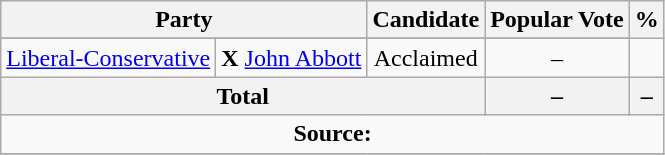<table class="wikitable">
<tr>
<th colspan="2">Party</th>
<th>Candidate</th>
<th>Popular Vote</th>
<th>%</th>
</tr>
<tr>
</tr>
<tr>
<td><a href='#'>Liberal-Conservative</a></td>
<td> <strong>X</strong> <a href='#'>John Abbott</a></td>
<td align=center>Acclaimed</td>
<td align=center>–</td>
</tr>
<tr>
<th colspan=3 align=center>Total</th>
<th align=right>–</th>
<th align=right>–</th>
</tr>
<tr>
<td align="center" colspan=5><strong>Source:</strong> </td>
</tr>
<tr>
</tr>
</table>
